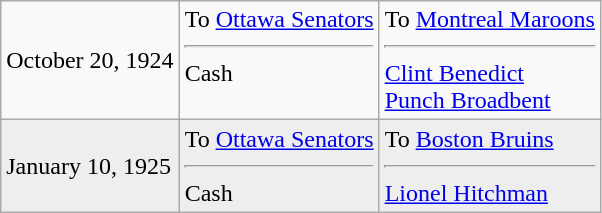<table class="wikitable">
<tr>
<td>October 20, 1924</td>
<td valign="top">To <a href='#'>Ottawa Senators</a><hr>Cash</td>
<td valign="top">To <a href='#'>Montreal Maroons</a><hr><a href='#'>Clint Benedict</a><br><a href='#'>Punch Broadbent</a></td>
</tr>
<tr style="background:#eee;">
<td>January 10, 1925</td>
<td valign="top">To <a href='#'>Ottawa Senators</a><hr>Cash</td>
<td valign="top">To <a href='#'>Boston Bruins</a><hr><a href='#'>Lionel Hitchman</a></td>
</tr>
</table>
